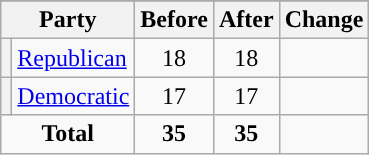<table class="wikitable" style="text-align:center;">
<tr>
</tr>
<tr>
<th colspan=2>Party</th>
<th>Before</th>
<th>After</th>
<th>Change</th>
</tr>
<tr>
<th style="background-color:"></th>
<td style="text-align:left;"><a href='#'>Republican</a></td>
<td>18</td>
<td>18</td>
<td></td>
</tr>
<tr>
<th style="background-color:"></th>
<td style="text-align:left;"><a href='#'>Democratic</a></td>
<td>17</td>
<td>17</td>
<td></td>
</tr>
<tr>
<td colspan=2><strong>Total</strong></td>
<td><strong>35</strong></td>
<td><strong>35</strong></td>
<td></td>
</tr>
</table>
